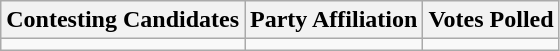<table class="wikitable sortable">
<tr>
<th>Contesting Candidates</th>
<th>Party Affiliation</th>
<th>Votes Polled</th>
</tr>
<tr>
<td></td>
<td></td>
<td></td>
</tr>
</table>
